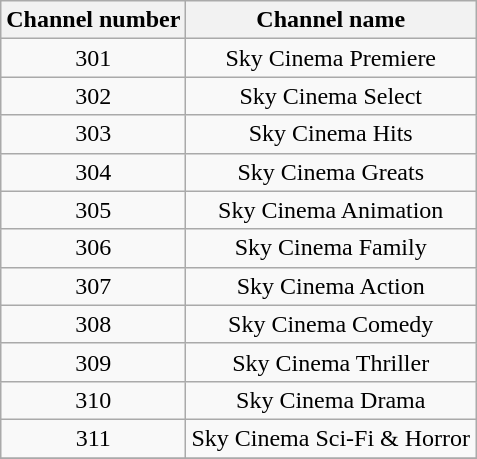<table class="wikitable" style="text-align: center; style:text-align: center">
<tr>
<th>Channel number</th>
<th>Channel name</th>
</tr>
<tr>
<td>301</td>
<td>Sky Cinema Premiere</td>
</tr>
<tr>
<td>302</td>
<td>Sky Cinema Select</td>
</tr>
<tr>
<td>303</td>
<td>Sky Cinema Hits</td>
</tr>
<tr>
<td>304</td>
<td>Sky Cinema Greats</td>
</tr>
<tr>
<td>305</td>
<td>Sky Cinema Animation</td>
</tr>
<tr>
<td>306</td>
<td>Sky Cinema Family</td>
</tr>
<tr>
<td>307</td>
<td>Sky Cinema Action</td>
</tr>
<tr>
<td>308</td>
<td>Sky Cinema Comedy</td>
</tr>
<tr>
<td>309</td>
<td>Sky Cinema Thriller</td>
</tr>
<tr>
<td>310</td>
<td>Sky Cinema Drama</td>
</tr>
<tr>
<td>311</td>
<td>Sky Cinema Sci-Fi & Horror</td>
</tr>
<tr>
</tr>
</table>
